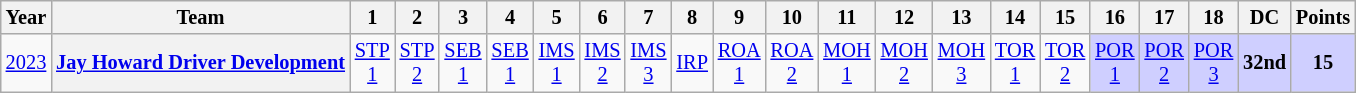<table class="wikitable" style="text-align:center; font-size:85%">
<tr>
<th>Year</th>
<th>Team</th>
<th>1</th>
<th>2</th>
<th>3</th>
<th>4</th>
<th>5</th>
<th>6</th>
<th>7</th>
<th>8</th>
<th>9</th>
<th>10</th>
<th>11</th>
<th>12</th>
<th>13</th>
<th>14</th>
<th>15</th>
<th>16</th>
<th>17</th>
<th>18</th>
<th>DC</th>
<th>Points</th>
</tr>
<tr>
<td><a href='#'>2023</a></td>
<th><a href='#'>Jay Howard Driver Development</a></th>
<td><a href='#'>STP<br>1</a></td>
<td><a href='#'>STP<br>2</a></td>
<td><a href='#'>SEB<br>1</a></td>
<td><a href='#'>SEB<br>1</a></td>
<td><a href='#'>IMS<br>1</a></td>
<td><a href='#'>IMS<br>2</a></td>
<td><a href='#'>IMS<br>3</a></td>
<td><a href='#'>IRP</a></td>
<td><a href='#'>ROA<br>1</a></td>
<td><a href='#'>ROA<br>2</a></td>
<td><a href='#'>MOH<br>1</a></td>
<td><a href='#'>MOH<br>2</a></td>
<td><a href='#'>MOH<br>3</a></td>
<td><a href='#'>TOR<br>1</a></td>
<td><a href='#'>TOR<br>2</a></td>
<td style="background:#CFCFFF;"><a href='#'>POR<br>1</a><br></td>
<td style="background:#CFCFFF;"><a href='#'>POR<br>2</a><br></td>
<td style="background:#CFCFFF;"><a href='#'>POR<br>3</a><br></td>
<th style="background:#CFCFFF;">32nd</th>
<th style="background:#CFCFFF;">15</th>
</tr>
</table>
